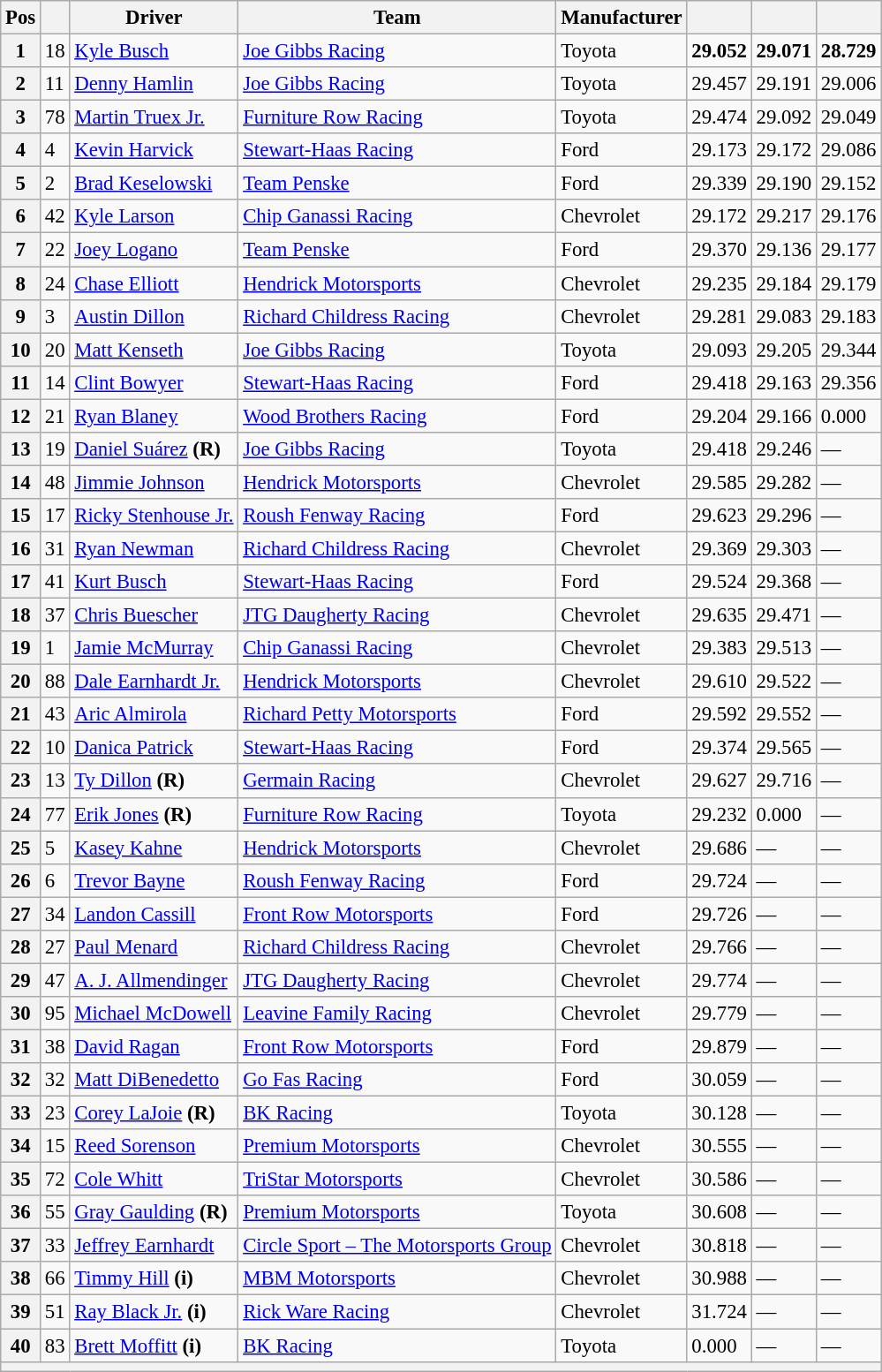<table class="wikitable" style="font-size:95%">
<tr>
<th>Pos</th>
<th></th>
<th>Driver</th>
<th>Team</th>
<th>Manufacturer</th>
<th></th>
<th></th>
<th></th>
</tr>
<tr>
<th>1</th>
<td>18</td>
<td><a href='#'>Kyle Busch</a></td>
<td><a href='#'>Joe Gibbs Racing</a></td>
<td>Toyota</td>
<td><strong>29.052</strong></td>
<td><strong>29.071</strong></td>
<td><strong>28.729</strong></td>
</tr>
<tr>
<th>2</th>
<td>11</td>
<td><a href='#'>Denny Hamlin</a></td>
<td><a href='#'>Joe Gibbs Racing</a></td>
<td>Toyota</td>
<td>29.457</td>
<td>29.191</td>
<td>29.006</td>
</tr>
<tr>
<th>3</th>
<td>78</td>
<td><a href='#'>Martin Truex Jr.</a></td>
<td><a href='#'>Furniture Row Racing</a></td>
<td>Toyota</td>
<td>29.474</td>
<td>29.092</td>
<td>29.049</td>
</tr>
<tr>
<th>4</th>
<td>4</td>
<td><a href='#'>Kevin Harvick</a></td>
<td><a href='#'>Stewart-Haas Racing</a></td>
<td>Ford</td>
<td>29.173</td>
<td>29.172</td>
<td>29.086</td>
</tr>
<tr>
<th>5</th>
<td>2</td>
<td><a href='#'>Brad Keselowski</a></td>
<td><a href='#'>Team Penske</a></td>
<td>Ford</td>
<td>29.339</td>
<td>29.190</td>
<td>29.152</td>
</tr>
<tr>
<th>6</th>
<td>42</td>
<td><a href='#'>Kyle Larson</a></td>
<td><a href='#'>Chip Ganassi Racing</a></td>
<td>Chevrolet</td>
<td>29.172</td>
<td>29.217</td>
<td>29.176</td>
</tr>
<tr>
<th>7</th>
<td>22</td>
<td><a href='#'>Joey Logano</a></td>
<td><a href='#'>Team Penske</a></td>
<td>Ford</td>
<td>29.370</td>
<td>29.136</td>
<td>29.177</td>
</tr>
<tr>
<th>8</th>
<td>24</td>
<td><a href='#'>Chase Elliott</a></td>
<td><a href='#'>Hendrick Motorsports</a></td>
<td>Chevrolet</td>
<td>29.235</td>
<td>29.184</td>
<td>29.179</td>
</tr>
<tr>
<th>9</th>
<td>3</td>
<td><a href='#'>Austin Dillon</a></td>
<td><a href='#'>Richard Childress Racing</a></td>
<td>Chevrolet</td>
<td>29.281</td>
<td>29.083</td>
<td>29.183</td>
</tr>
<tr>
<th>10</th>
<td>20</td>
<td><a href='#'>Matt Kenseth</a></td>
<td><a href='#'>Joe Gibbs Racing</a></td>
<td>Toyota</td>
<td>29.093</td>
<td>29.205</td>
<td>29.344</td>
</tr>
<tr>
<th>11</th>
<td>14</td>
<td><a href='#'>Clint Bowyer</a></td>
<td><a href='#'>Stewart-Haas Racing</a></td>
<td>Ford</td>
<td>29.418</td>
<td>29.163</td>
<td>29.356</td>
</tr>
<tr>
<th>12</th>
<td>21</td>
<td><a href='#'>Ryan Blaney</a></td>
<td><a href='#'>Wood Brothers Racing</a></td>
<td>Ford</td>
<td>29.204</td>
<td>29.166</td>
<td>0.000</td>
</tr>
<tr>
<th>13</th>
<td>19</td>
<td><a href='#'>Daniel Suárez</a> <strong>(R)</strong></td>
<td><a href='#'>Joe Gibbs Racing</a></td>
<td>Toyota</td>
<td>29.418</td>
<td>29.246</td>
<td>—</td>
</tr>
<tr>
<th>14</th>
<td>48</td>
<td><a href='#'>Jimmie Johnson</a></td>
<td><a href='#'>Hendrick Motorsports</a></td>
<td>Chevrolet</td>
<td>29.585</td>
<td>29.282</td>
<td>—</td>
</tr>
<tr>
<th>15</th>
<td>17</td>
<td><a href='#'>Ricky Stenhouse Jr.</a></td>
<td><a href='#'>Roush Fenway Racing</a></td>
<td>Ford</td>
<td>29.623</td>
<td>29.296</td>
<td>—</td>
</tr>
<tr>
<th>16</th>
<td>31</td>
<td><a href='#'>Ryan Newman</a></td>
<td><a href='#'>Richard Childress Racing</a></td>
<td>Chevrolet</td>
<td>29.369</td>
<td>29.303</td>
<td>—</td>
</tr>
<tr>
<th>17</th>
<td>41</td>
<td><a href='#'>Kurt Busch</a></td>
<td><a href='#'>Stewart-Haas Racing</a></td>
<td>Ford</td>
<td>29.524</td>
<td>29.368</td>
<td>—</td>
</tr>
<tr>
<th>18</th>
<td>37</td>
<td><a href='#'>Chris Buescher</a></td>
<td><a href='#'>JTG Daugherty Racing</a></td>
<td>Chevrolet</td>
<td>29.635</td>
<td>29.471</td>
<td>—</td>
</tr>
<tr>
<th>19</th>
<td>1</td>
<td><a href='#'>Jamie McMurray</a></td>
<td><a href='#'>Chip Ganassi Racing</a></td>
<td>Chevrolet</td>
<td>29.383</td>
<td>29.513</td>
<td>—</td>
</tr>
<tr>
<th>20</th>
<td>88</td>
<td><a href='#'>Dale Earnhardt Jr.</a></td>
<td><a href='#'>Hendrick Motorsports</a></td>
<td>Chevrolet</td>
<td>29.610</td>
<td>29.522</td>
<td>—</td>
</tr>
<tr>
<th>21</th>
<td>43</td>
<td><a href='#'>Aric Almirola</a></td>
<td><a href='#'>Richard Petty Motorsports</a></td>
<td>Ford</td>
<td>29.592</td>
<td>29.552</td>
<td>—</td>
</tr>
<tr>
<th>22</th>
<td>10</td>
<td><a href='#'>Danica Patrick</a></td>
<td><a href='#'>Stewart-Haas Racing</a></td>
<td>Ford</td>
<td>29.374</td>
<td>29.565</td>
<td>—</td>
</tr>
<tr>
<th>23</th>
<td>13</td>
<td><a href='#'>Ty Dillon</a> <strong>(R)</strong></td>
<td><a href='#'>Germain Racing</a></td>
<td>Chevrolet</td>
<td>29.627</td>
<td>29.716</td>
<td>—</td>
</tr>
<tr>
<th>24</th>
<td>77</td>
<td><a href='#'>Erik Jones</a> <strong>(R)</strong></td>
<td><a href='#'>Furniture Row Racing</a></td>
<td>Toyota</td>
<td>29.232</td>
<td>0.000</td>
<td>—</td>
</tr>
<tr>
<th>25</th>
<td>5</td>
<td><a href='#'>Kasey Kahne</a></td>
<td><a href='#'>Hendrick Motorsports</a></td>
<td>Chevrolet</td>
<td>29.686</td>
<td>—</td>
<td>—</td>
</tr>
<tr>
<th>26</th>
<td>6</td>
<td><a href='#'>Trevor Bayne</a></td>
<td><a href='#'>Roush Fenway Racing</a></td>
<td>Ford</td>
<td>29.724</td>
<td>—</td>
<td>—</td>
</tr>
<tr>
<th>27</th>
<td>34</td>
<td><a href='#'>Landon Cassill</a></td>
<td><a href='#'>Front Row Motorsports</a></td>
<td>Ford</td>
<td>29.726</td>
<td>—</td>
<td>—</td>
</tr>
<tr>
<th>28</th>
<td>27</td>
<td><a href='#'>Paul Menard</a></td>
<td><a href='#'>Richard Childress Racing</a></td>
<td>Chevrolet</td>
<td>29.766</td>
<td>—</td>
<td>—</td>
</tr>
<tr>
<th>29</th>
<td>47</td>
<td><a href='#'>A. J. Allmendinger</a></td>
<td><a href='#'>JTG Daugherty Racing</a></td>
<td>Chevrolet</td>
<td>29.774</td>
<td>—</td>
<td>—</td>
</tr>
<tr>
<th>30</th>
<td>95</td>
<td><a href='#'>Michael McDowell</a></td>
<td><a href='#'>Leavine Family Racing</a></td>
<td>Chevrolet</td>
<td>29.779</td>
<td>—</td>
<td>—</td>
</tr>
<tr>
<th>31</th>
<td>38</td>
<td><a href='#'>David Ragan</a></td>
<td><a href='#'>Front Row Motorsports</a></td>
<td>Ford</td>
<td>29.879</td>
<td>—</td>
<td>—</td>
</tr>
<tr>
<th>32</th>
<td>32</td>
<td><a href='#'>Matt DiBenedetto</a></td>
<td><a href='#'>Go Fas Racing</a></td>
<td>Ford</td>
<td>30.059</td>
<td>—</td>
<td>—</td>
</tr>
<tr>
<th>33</th>
<td>23</td>
<td><a href='#'>Corey LaJoie</a> <strong>(R)</strong></td>
<td><a href='#'>BK Racing</a></td>
<td>Toyota</td>
<td>30.128</td>
<td>—</td>
<td>—</td>
</tr>
<tr>
<th>34</th>
<td>15</td>
<td><a href='#'>Reed Sorenson</a></td>
<td><a href='#'>Premium Motorsports</a></td>
<td>Chevrolet</td>
<td>30.555</td>
<td>—</td>
<td>—</td>
</tr>
<tr>
<th>35</th>
<td>72</td>
<td><a href='#'>Cole Whitt</a></td>
<td><a href='#'>TriStar Motorsports</a></td>
<td>Chevrolet</td>
<td>30.586</td>
<td>—</td>
<td>—</td>
</tr>
<tr>
<th>36</th>
<td>55</td>
<td><a href='#'>Gray Gaulding</a> <strong>(R)</strong></td>
<td><a href='#'>Premium Motorsports</a></td>
<td>Toyota</td>
<td>30.608</td>
<td>—</td>
<td>—</td>
</tr>
<tr>
<th>37</th>
<td>33</td>
<td><a href='#'>Jeffrey Earnhardt</a></td>
<td><a href='#'>Circle Sport – The Motorsports Group</a></td>
<td>Chevrolet</td>
<td>30.818</td>
<td>—</td>
<td>—</td>
</tr>
<tr>
<th>38</th>
<td>66</td>
<td><a href='#'>Timmy Hill</a> <strong>(i)</strong></td>
<td><a href='#'>MBM Motorsports</a></td>
<td>Chevrolet</td>
<td>30.988</td>
<td>—</td>
<td>—</td>
</tr>
<tr>
<th>39</th>
<td>51</td>
<td><a href='#'>Ray Black Jr.</a> <strong>(i)</strong></td>
<td><a href='#'>Rick Ware Racing</a></td>
<td>Chevrolet</td>
<td>31.724</td>
<td>—</td>
<td>—</td>
</tr>
<tr>
<th>40</th>
<td>83</td>
<td><a href='#'>Brett Moffitt</a> <strong>(i)</strong></td>
<td><a href='#'>BK Racing</a></td>
<td>Toyota</td>
<td>0.000</td>
<td>—</td>
<td>—</td>
</tr>
<tr>
<th colspan="8"></th>
</tr>
</table>
